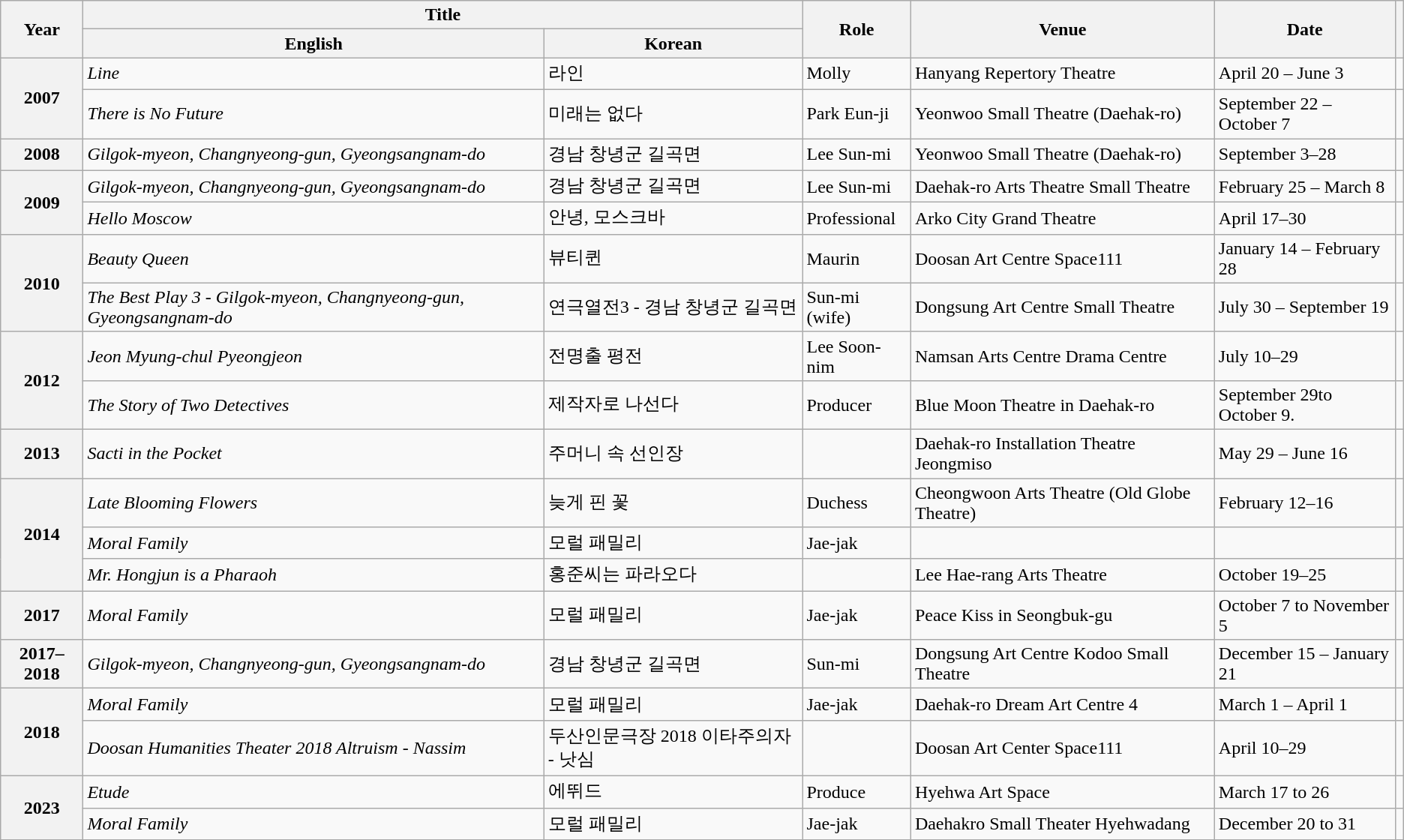<table class="wikitable sortable plainrowheaders" style="text-align:left; font-size:100%;">
<tr>
<th rowspan="2" scope="col">Year</th>
<th colspan="2" scope="col">Title</th>
<th rowspan="2" scope="col">Role</th>
<th rowspan="2" scope="col" class="unsortable">Venue</th>
<th rowspan="2" scope="col">Date</th>
<th rowspan="2" scope="col" class="unsortable"></th>
</tr>
<tr>
<th>English</th>
<th>Korean</th>
</tr>
<tr>
<th rowspan="2" scope="row">2007</th>
<td><em>Line</em></td>
<td>라인</td>
<td>Molly</td>
<td>Hanyang Repertory Theatre</td>
<td>April 20 – June 3</td>
<td></td>
</tr>
<tr>
<td><em>There is No Future</em></td>
<td>미래는 없다</td>
<td>Park Eun-ji</td>
<td>Yeonwoo Small Theatre (Daehak-ro)</td>
<td>September 22 – October 7</td>
<td></td>
</tr>
<tr>
<th scope="row">2008</th>
<td><em>Gilgok-myeon, Changnyeong-gun, Gyeongsangnam-do</em></td>
<td>경남 창녕군 길곡면</td>
<td>Lee Sun-mi</td>
<td>Yeonwoo Small Theatre (Daehak-ro)</td>
<td>September 3–28</td>
<td></td>
</tr>
<tr>
<th rowspan="2" scope="row">2009</th>
<td><em>Gilgok-myeon, Changnyeong-gun, Gyeongsangnam-do</em></td>
<td>경남 창녕군 길곡면</td>
<td>Lee Sun-mi</td>
<td>Daehak-ro Arts Theatre Small Theatre</td>
<td>February 25 – March 8</td>
<td></td>
</tr>
<tr>
<td><em>Hello Moscow</em></td>
<td>안녕, 모스크바</td>
<td>Professional</td>
<td>Arko City Grand Theatre</td>
<td>April 17–30</td>
<td></td>
</tr>
<tr>
<th rowspan="2" scope="row">2010</th>
<td><em>Beauty Queen</em></td>
<td>뷰티퀸</td>
<td>Maurin</td>
<td>Doosan Art Centre Space111</td>
<td>January 14 – February 28</td>
<td></td>
</tr>
<tr>
<td><em>The Best Play 3 - Gilgok-myeon, Changnyeong-gun, Gyeongsangnam-do</em></td>
<td>연극열전3 - 경남 창녕군 길곡면</td>
<td>Sun-mi (wife)</td>
<td>Dongsung Art Centre Small Theatre</td>
<td>July 30 – September 19</td>
<td></td>
</tr>
<tr>
<th rowspan="2" scope="row">2012</th>
<td><em>Jeon Myung-chul Pyeongjeon</em></td>
<td>전명출 평전</td>
<td>Lee Soon-nim</td>
<td>Namsan Arts Centre Drama Centre</td>
<td>July 10–29</td>
<td></td>
</tr>
<tr>
<td><em>The Story of Two Detectives</em></td>
<td>제작자로 나선다</td>
<td>Producer</td>
<td>Blue Moon Theatre in Daehak-ro</td>
<td>September 29to October 9.</td>
<td></td>
</tr>
<tr>
<th scope="row">2013</th>
<td><em>Sacti in the Pocket</em></td>
<td>주머니 속 선인장</td>
<td></td>
<td>Daehak-ro Installation Theatre Jeongmiso</td>
<td>May 29 – June 16</td>
<td></td>
</tr>
<tr>
<th rowspan="3" scope="row">2014</th>
<td><em>Late Blooming Flowers</em></td>
<td>늦게 핀 꽃</td>
<td>Duchess</td>
<td>Cheongwoon Arts Theatre (Old Globe Theatre)</td>
<td>February 12–16</td>
<td></td>
</tr>
<tr>
<td><em>Moral Family</em></td>
<td>모럴 패밀리</td>
<td>Jae-jak</td>
<td></td>
<td></td>
<td></td>
</tr>
<tr>
<td><em>Mr. Hongjun is a Pharaoh</em></td>
<td>홍준씨는 파라오다</td>
<td></td>
<td>Lee Hae-rang Arts Theatre</td>
<td>October 19–25</td>
<td></td>
</tr>
<tr>
<th scope="row">2017</th>
<td><em>Moral Family</em></td>
<td>모럴 패밀리</td>
<td>Jae-jak</td>
<td>Peace Kiss in Seongbuk-gu</td>
<td>October 7 to November 5</td>
<td></td>
</tr>
<tr>
<th scope="row">2017–2018</th>
<td><em>Gilgok-myeon, Changnyeong-gun, Gyeongsangnam-do</em></td>
<td>경남 창녕군 길곡면</td>
<td>Sun-mi</td>
<td>Dongsung Art Centre Kodoo Small Theatre</td>
<td>December 15 – January 21</td>
<td></td>
</tr>
<tr>
<th rowspan="2" scope="row">2018</th>
<td><em>Moral Family</em></td>
<td>모럴 패밀리</td>
<td>Jae-jak</td>
<td>Daehak-ro Dream Art Centre 4</td>
<td>March 1 – April 1</td>
<td></td>
</tr>
<tr>
<td><em>Doosan Humanities Theater 2018 Altruism - Nassim</em></td>
<td>두산인문극장 2018 이타주의자 - 낫심</td>
<td></td>
<td>Doosan Art Center Space111</td>
<td>April 10–29</td>
<td></td>
</tr>
<tr>
<th rowspan="2" scope="row">2023</th>
<td><em>Etude</em></td>
<td>에뛰드</td>
<td>Produce</td>
<td>Hyehwa Art Space</td>
<td>March 17 to 26</td>
<td></td>
</tr>
<tr>
<td><em>Moral Family</em></td>
<td>모럴 패밀리</td>
<td>Jae-jak</td>
<td>Daehakro Small Theater Hyehwadang</td>
<td>December 20 to 31</td>
<td></td>
</tr>
</table>
